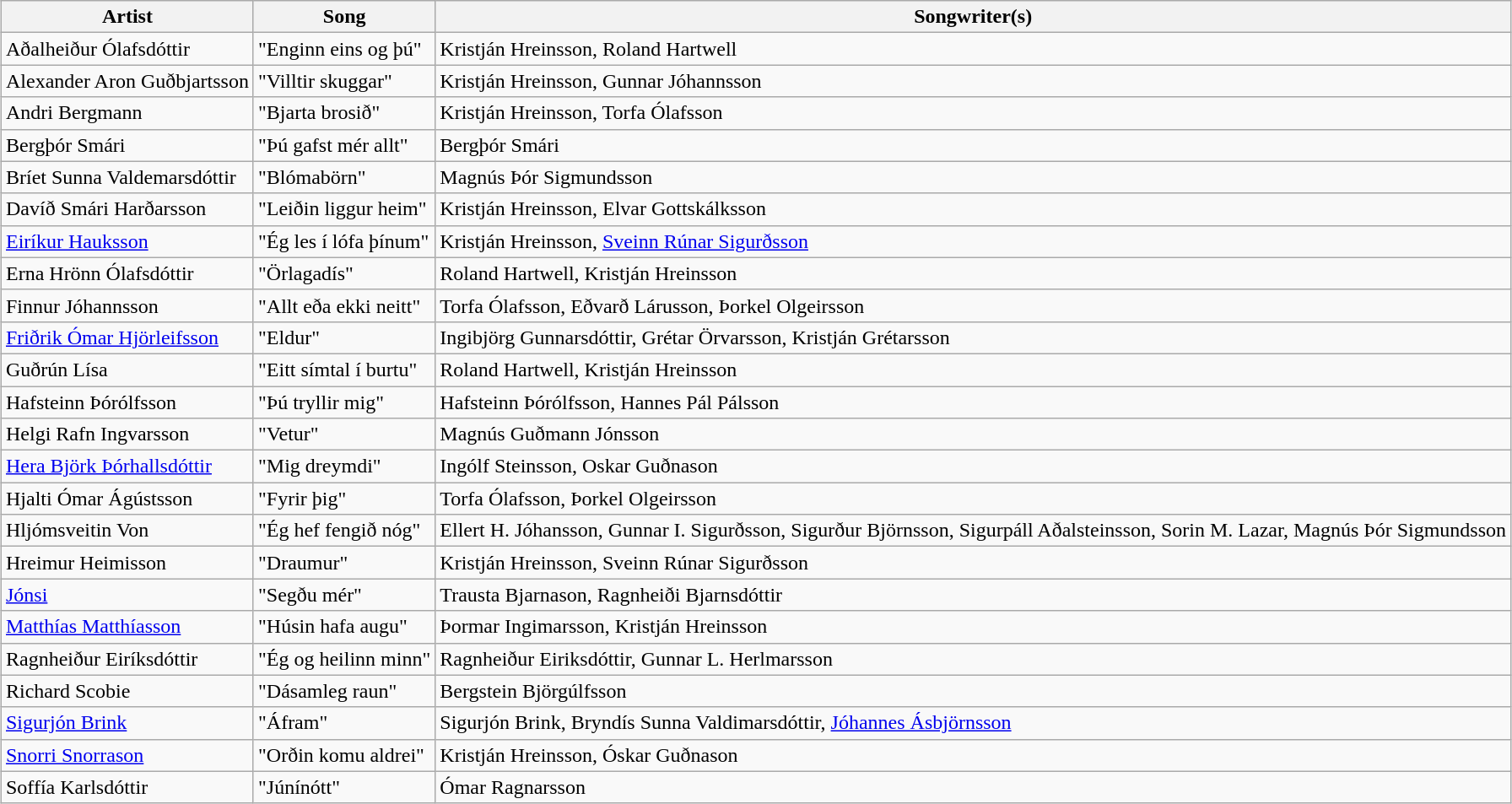<table class="sortable wikitable" style="margin: 1em auto 1em auto">
<tr>
<th>Artist</th>
<th>Song</th>
<th>Songwriter(s)</th>
</tr>
<tr>
<td>Aðalheiður Ólafsdóttir</td>
<td>"Enginn eins og þú"</td>
<td>Kristján Hreinsson, Roland Hartwell</td>
</tr>
<tr>
<td>Alexander Aron Guðbjartsson</td>
<td>"Villtir skuggar"</td>
<td>Kristján Hreinsson, Gunnar Jóhannsson</td>
</tr>
<tr>
<td>Andri Bergmann</td>
<td>"Bjarta brosið"</td>
<td>Kristján Hreinsson, Torfa Ólafsson</td>
</tr>
<tr>
<td>Bergþór Smári</td>
<td>"Þú gafst mér allt"</td>
<td>Bergþór Smári</td>
</tr>
<tr>
<td>Bríet Sunna Valdemarsdóttir</td>
<td>"Blómabörn"</td>
<td>Magnús Þór Sigmundsson</td>
</tr>
<tr>
<td>Davíð Smári Harðarsson</td>
<td>"Leiðin liggur heim"</td>
<td>Kristján Hreinsson, Elvar Gottskálksson</td>
</tr>
<tr>
<td><a href='#'>Eiríkur Hauksson</a></td>
<td>"Ég les í lófa þínum"</td>
<td>Kristján Hreinsson, <a href='#'>Sveinn Rúnar Sigurðsson</a></td>
</tr>
<tr>
<td>Erna Hrönn Ólafsdóttir</td>
<td>"Örlagadís"</td>
<td>Roland Hartwell, Kristján Hreinsson</td>
</tr>
<tr>
<td>Finnur Jóhannsson</td>
<td>"Allt eða ekki neitt"</td>
<td>Torfa Ólafsson, Eðvarð Lárusson, Þorkel Olgeirsson</td>
</tr>
<tr>
<td><a href='#'>Friðrik Ómar Hjörleifsson</a></td>
<td>"Eldur"</td>
<td>Ingibjörg Gunnarsdóttir, Grétar Örvarsson, Kristján Grétarsson</td>
</tr>
<tr>
<td>Guðrún Lísa</td>
<td>"Eitt símtal í burtu"</td>
<td>Roland Hartwell, Kristján Hreinsson</td>
</tr>
<tr>
<td>Hafsteinn Þórólfsson</td>
<td>"Þú tryllir mig"</td>
<td>Hafsteinn Þórólfsson, Hannes Pál Pálsson</td>
</tr>
<tr>
<td>Helgi Rafn Ingvarsson</td>
<td>"Vetur"</td>
<td>Magnús Guðmann Jónsson</td>
</tr>
<tr>
<td><a href='#'>Hera Björk Þórhallsdóttir</a></td>
<td>"Mig dreymdi"</td>
<td>Ingólf Steinsson, Oskar Guðnason</td>
</tr>
<tr>
<td>Hjalti Ómar Ágústsson</td>
<td>"Fyrir þig"</td>
<td>Torfa Ólafsson, Þorkel Olgeirsson</td>
</tr>
<tr>
<td>Hljómsveitin Von</td>
<td>"Ég hef fengið nóg"</td>
<td>Ellert H. Jóhansson, Gunnar I. Sigurðsson, Sigurður Björnsson, Sigurpáll Aðalsteinsson, Sorin M. Lazar, Magnús Þór Sigmundsson</td>
</tr>
<tr>
<td>Hreimur Heimisson</td>
<td>"Draumur"</td>
<td>Kristján Hreinsson, Sveinn Rúnar Sigurðsson</td>
</tr>
<tr>
<td><a href='#'>Jónsi</a></td>
<td>"Segðu mér"</td>
<td>Trausta Bjarnason, Ragnheiði Bjarnsdóttir</td>
</tr>
<tr>
<td><a href='#'>Matthías Matthíasson</a></td>
<td>"Húsin hafa augu"</td>
<td>Þormar Ingimarsson, Kristján Hreinsson</td>
</tr>
<tr>
<td>Ragnheiður Eiríksdóttir</td>
<td>"Ég og heilinn minn"</td>
<td>Ragnheiður Eiriksdóttir, Gunnar L. Herlmarsson</td>
</tr>
<tr>
<td>Richard Scobie</td>
<td>"Dásamleg raun"</td>
<td>Bergstein Björgúlfsson</td>
</tr>
<tr>
<td><a href='#'>Sigurjón Brink</a></td>
<td>"Áfram"</td>
<td>Sigurjón Brink, Bryndís Sunna Valdimarsdóttir, <a href='#'>Jóhannes Ásbjörnsson</a></td>
</tr>
<tr>
<td><a href='#'>Snorri Snorrason</a></td>
<td>"Orðin komu aldrei"</td>
<td>Kristján Hreinsson, Óskar Guðnason</td>
</tr>
<tr>
<td>Soffía Karlsdóttir</td>
<td>"Júnínótt"</td>
<td>Ómar Ragnarsson</td>
</tr>
</table>
